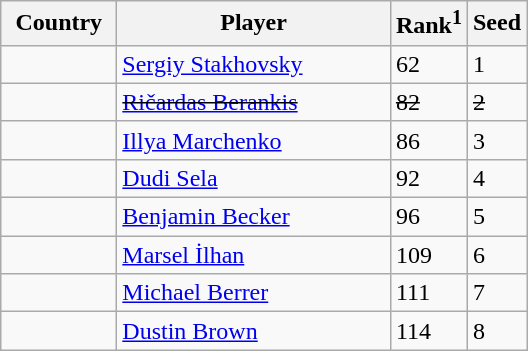<table class="sortable wikitable">
<tr>
<th width="70">Country</th>
<th width="175">Player</th>
<th>Rank<sup>1</sup></th>
<th>Seed</th>
</tr>
<tr>
<td></td>
<td><a href='#'>Sergiy Stakhovsky</a></td>
<td>62</td>
<td>1</td>
</tr>
<tr>
<td><s></s></td>
<td><s><a href='#'>Ričardas Berankis</a></s></td>
<td><s>82</s></td>
<td><s>2</s></td>
</tr>
<tr>
<td></td>
<td><a href='#'>Illya Marchenko</a></td>
<td>86</td>
<td>3</td>
</tr>
<tr>
<td></td>
<td><a href='#'>Dudi Sela</a></td>
<td>92</td>
<td>4</td>
</tr>
<tr>
<td></td>
<td><a href='#'>Benjamin Becker</a></td>
<td>96</td>
<td>5</td>
</tr>
<tr>
<td></td>
<td><a href='#'>Marsel İlhan</a></td>
<td>109</td>
<td>6</td>
</tr>
<tr>
<td></td>
<td><a href='#'>Michael Berrer</a></td>
<td>111</td>
<td>7</td>
</tr>
<tr>
<td></td>
<td><a href='#'>Dustin Brown</a></td>
<td>114</td>
<td>8</td>
</tr>
</table>
